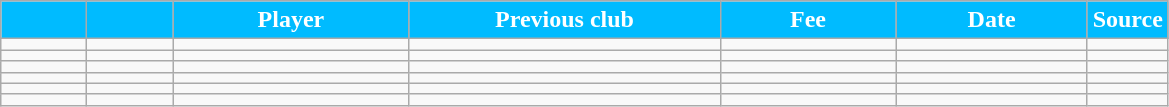<table class="wikitable plainrowheaders sortable" style="text-align:center">
<tr>
<th style="background:#00bbff; color:white; width:50px;"></th>
<th style="background:#00bbff; color:white; width:50px;"></th>
<th style="background:#00bbff; color:white; width:150px;">Player</th>
<th style="background:#00bbff; color:white; width:200px;">Previous club</th>
<th style="background:#00bbff; color:white; width:110px;">Fee</th>
<th style="background:#00bbff; color:white; width:120px;">Date</th>
<th style="background:#00bbff; color:white; width:25px;">Source</th>
</tr>
<tr>
<td align="center"></td>
<td align="center"></td>
<td align="left"></td>
<td align="left"></td>
<td align="center"></td>
<td></td>
<td></td>
</tr>
<tr>
<td></td>
<td></td>
<td align="left"></td>
<td align="left"></td>
<td></td>
<td></td>
<td></td>
</tr>
<tr>
<td></td>
<td></td>
<td align="left"></td>
<td align="left"></td>
<td></td>
<td></td>
<td></td>
</tr>
<tr>
<td></td>
<td></td>
<td align="left"></td>
<td align="left"></td>
<td></td>
<td></td>
<td></td>
</tr>
<tr>
<td></td>
<td></td>
<td align="left"></td>
<td align="left"></td>
<td></td>
<td></td>
<td></td>
</tr>
<tr>
<td></td>
<td></td>
<td align="left"></td>
<td align="left"></td>
<td></td>
<td></td>
<td></td>
</tr>
</table>
